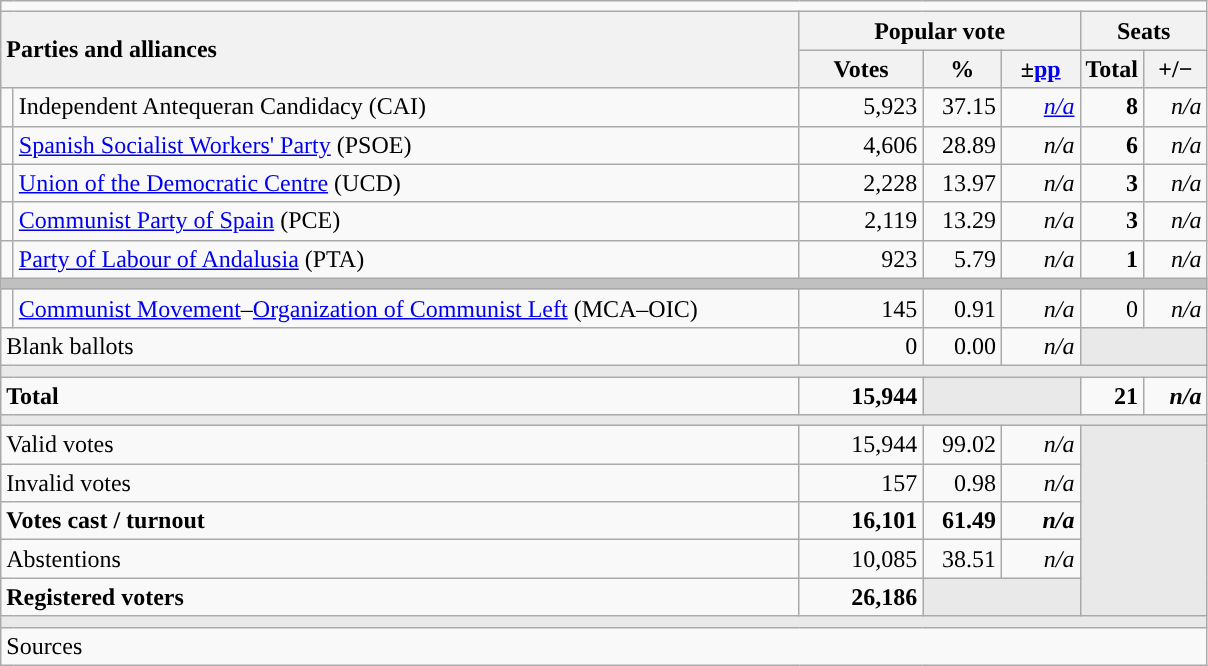<table class="wikitable" style="text-align:right;">
<tr>
<td colspan="7"></td>
</tr>
<tr>
<th style="text-align:left;" rowspan="2" colspan="2" width="525">Parties and alliances</th>
<th colspan="3">Popular vote</th>
<th colspan="2">Seats</th>
</tr>
<tr>
<th width="75">Votes</th>
<th width="45">%</th>
<th width="45">±<a href='#'>pp</a></th>
<th width="35">Total</th>
<th width="35">+/−</th>
</tr>
<tr>
<td width="1" style="color:inherit;background:"></td>
<td align="left">Independent Antequeran Candidacy (CAI)</td>
<td>5,923</td>
<td>37.15</td>
<td><em><a href='#'>n/a</a></em></td>
<td><strong>8</strong></td>
<td><em>n/a</em></td>
</tr>
<tr>
<td style="color:inherit;background:"></td>
<td align="left"><a href='#'>Spanish Socialist Workers' Party</a> (PSOE)</td>
<td>4,606</td>
<td>28.89</td>
<td><em>n/a</em></td>
<td><strong>6</strong></td>
<td><em>n/a</em></td>
</tr>
<tr>
<td style="color:inherit;background:"></td>
<td align="left"><a href='#'>Union of the Democratic Centre</a> (UCD)</td>
<td>2,228</td>
<td>13.97</td>
<td><em>n/a</em></td>
<td><strong>3</strong></td>
<td><em>n/a</em></td>
</tr>
<tr>
<td style="color:inherit;background:"></td>
<td align="left"><a href='#'>Communist Party of Spain</a> (PCE)</td>
<td>2,119</td>
<td>13.29</td>
<td><em>n/a</em></td>
<td><strong>3</strong></td>
<td><em>n/a</em></td>
</tr>
<tr>
<td style="color:inherit;background:"></td>
<td align="left"><a href='#'>Party of Labour of Andalusia</a> (PTA)</td>
<td>923</td>
<td>5.79</td>
<td><em>n/a</em></td>
<td><strong>1</strong></td>
<td><em>n/a</em></td>
</tr>
<tr>
<td colspan="7" bgcolor="#C0C0C0"></td>
</tr>
<tr>
<td style="color:inherit;background:"></td>
<td align="left"><a href='#'>Communist Movement</a>–<a href='#'>Organization of Communist Left</a> (MCA–OIC)</td>
<td>145</td>
<td>0.91</td>
<td><em>n/a</em></td>
<td>0</td>
<td><em>n/a</em></td>
</tr>
<tr>
<td align="left" colspan="2">Blank ballots</td>
<td>0</td>
<td>0.00</td>
<td><em>n/a</em></td>
<td bgcolor="#E9E9E9" colspan="2"></td>
</tr>
<tr>
<td colspan="7" bgcolor="#E9E9E9"></td>
</tr>
<tr style="font-weight:bold;">
<td align="left" colspan="2">Total</td>
<td>15,944</td>
<td bgcolor="#E9E9E9" colspan="2"></td>
<td>21</td>
<td><em>n/a</em></td>
</tr>
<tr>
<td colspan="7" bgcolor="#E9E9E9"></td>
</tr>
<tr>
<td align="left" colspan="2">Valid votes</td>
<td>15,944</td>
<td>99.02</td>
<td><em>n/a</em></td>
<td bgcolor="#E9E9E9" colspan="2" rowspan="5"></td>
</tr>
<tr>
<td align="left" colspan="2">Invalid votes</td>
<td>157</td>
<td>0.98</td>
<td><em>n/a</em></td>
</tr>
<tr style="font-weight:bold;">
<td align="left" colspan="2">Votes cast / turnout</td>
<td>16,101</td>
<td>61.49</td>
<td><em>n/a</em></td>
</tr>
<tr>
<td align="left" colspan="2">Abstentions</td>
<td>10,085</td>
<td>38.51</td>
<td><em>n/a</em></td>
</tr>
<tr style="font-weight:bold;">
<td align="left" colspan="2">Registered voters</td>
<td>26,186</td>
<td bgcolor="#E9E9E9" colspan="2"></td>
</tr>
<tr>
<td colspan="7" bgcolor="#E9E9E9"></td>
</tr>
<tr>
<td align="left" colspan="7">Sources</td>
</tr>
</table>
